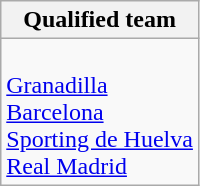<table class="wikitable">
<tr>
<th>Qualified team</th>
</tr>
<tr valign=top>
<td><br><a href='#'>Granadilla</a><br>
<a href='#'>Barcelona</a><br>
<a href='#'>Sporting de Huelva</a><br>
<a href='#'>Real Madrid</a></td>
</tr>
</table>
